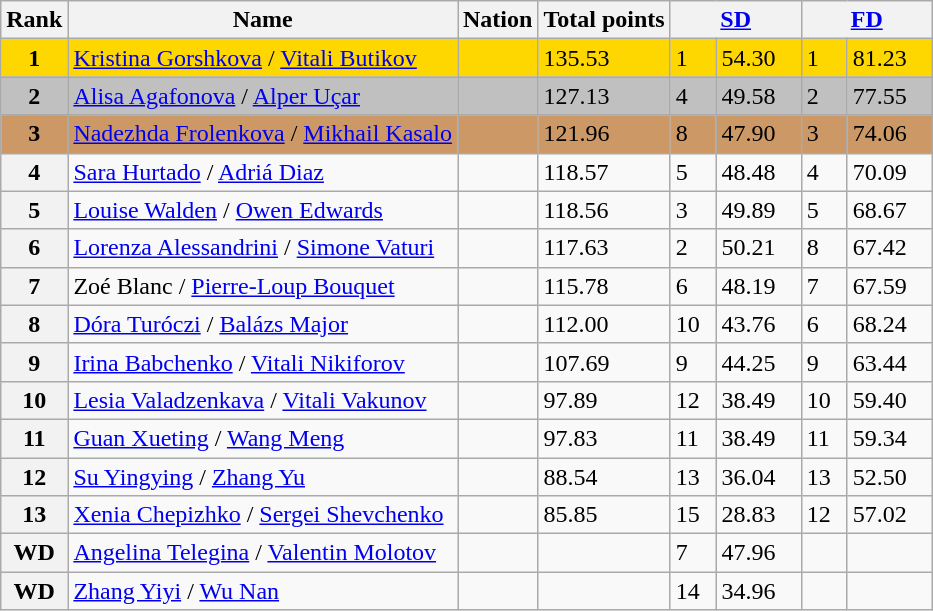<table class="wikitable">
<tr>
<th>Rank</th>
<th>Name</th>
<th>Nation</th>
<th>Total points</th>
<th colspan="2" width="80px"><a href='#'>SD</a></th>
<th colspan="2" width="80px"><a href='#'>FD</a></th>
</tr>
<tr bgcolor="gold">
<td align="center"><strong>1</strong></td>
<td><a href='#'>Kristina Gorshkova</a> / <a href='#'>Vitali Butikov</a></td>
<td></td>
<td>135.53</td>
<td>1</td>
<td>54.30</td>
<td>1</td>
<td>81.23</td>
</tr>
<tr bgcolor="silver">
<td align="center" bgcolor="silver"><strong>2</strong></td>
<td><a href='#'>Alisa Agafonova</a> / <a href='#'>Alper Uçar</a></td>
<td></td>
<td>127.13</td>
<td>4</td>
<td>49.58</td>
<td>2</td>
<td>77.55</td>
</tr>
<tr bgcolor="cc9966">
<td align="center" bgcolor="cc9966"><strong>3</strong></td>
<td><a href='#'>Nadezhda Frolenkova</a> / <a href='#'>Mikhail Kasalo</a></td>
<td></td>
<td>121.96</td>
<td>8</td>
<td>47.90</td>
<td>3</td>
<td>74.06</td>
</tr>
<tr>
<th>4</th>
<td><a href='#'>Sara Hurtado</a> / <a href='#'>Adriá Diaz</a></td>
<td></td>
<td>118.57</td>
<td>5</td>
<td>48.48</td>
<td>4</td>
<td>70.09</td>
</tr>
<tr>
<th>5</th>
<td><a href='#'>Louise Walden</a> / <a href='#'>Owen Edwards</a></td>
<td></td>
<td>118.56</td>
<td>3</td>
<td>49.89</td>
<td>5</td>
<td>68.67</td>
</tr>
<tr>
<th>6</th>
<td><a href='#'>Lorenza Alessandrini</a> / <a href='#'>Simone Vaturi</a></td>
<td></td>
<td>117.63</td>
<td>2</td>
<td>50.21</td>
<td>8</td>
<td>67.42</td>
</tr>
<tr>
<th>7</th>
<td>Zoé Blanc / <a href='#'>Pierre-Loup Bouquet</a></td>
<td></td>
<td>115.78</td>
<td>6</td>
<td>48.19</td>
<td>7</td>
<td>67.59</td>
</tr>
<tr>
<th>8</th>
<td><a href='#'>Dóra Turóczi</a> / <a href='#'>Balázs Major</a></td>
<td></td>
<td>112.00</td>
<td>10</td>
<td>43.76</td>
<td>6</td>
<td>68.24</td>
</tr>
<tr>
<th>9</th>
<td><a href='#'>Irina Babchenko</a> / <a href='#'>Vitali Nikiforov</a></td>
<td></td>
<td>107.69</td>
<td>9</td>
<td>44.25</td>
<td>9</td>
<td>63.44</td>
</tr>
<tr>
<th>10</th>
<td><a href='#'>Lesia Valadzenkava</a> / <a href='#'>Vitali Vakunov</a></td>
<td></td>
<td>97.89</td>
<td>12</td>
<td>38.49</td>
<td>10</td>
<td>59.40</td>
</tr>
<tr>
<th>11</th>
<td><a href='#'>Guan Xueting</a> / <a href='#'>Wang Meng</a></td>
<td></td>
<td>97.83</td>
<td>11</td>
<td>38.49</td>
<td>11</td>
<td>59.34</td>
</tr>
<tr>
<th>12</th>
<td><a href='#'>Su Yingying</a> / <a href='#'>Zhang Yu</a></td>
<td></td>
<td>88.54</td>
<td>13</td>
<td>36.04</td>
<td>13</td>
<td>52.50</td>
</tr>
<tr>
<th>13</th>
<td><a href='#'>Xenia Chepizhko</a> / <a href='#'>Sergei Shevchenko</a></td>
<td></td>
<td>85.85</td>
<td>15</td>
<td>28.83</td>
<td>12</td>
<td>57.02</td>
</tr>
<tr>
<th>WD</th>
<td><a href='#'>Angelina Telegina</a> / <a href='#'>Valentin Molotov</a></td>
<td></td>
<td></td>
<td>7</td>
<td>47.96</td>
<td></td>
<td></td>
</tr>
<tr>
<th>WD</th>
<td><a href='#'>Zhang Yiyi</a> / <a href='#'>Wu Nan</a></td>
<td></td>
<td></td>
<td>14</td>
<td>34.96</td>
<td></td>
<td></td>
</tr>
</table>
